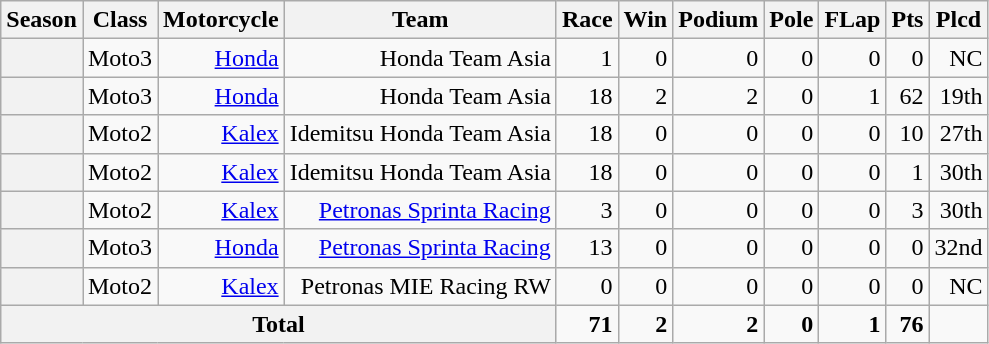<table class="wikitable" style=text-align:right>
<tr>
<th>Season</th>
<th>Class</th>
<th>Motorcycle</th>
<th>Team</th>
<th>Race</th>
<th>Win</th>
<th>Podium</th>
<th>Pole</th>
<th>FLap</th>
<th>Pts</th>
<th>Plcd</th>
</tr>
<tr>
<th></th>
<td>Moto3</td>
<td><a href='#'>Honda</a></td>
<td>Honda Team Asia</td>
<td>1</td>
<td>0</td>
<td>0</td>
<td>0</td>
<td>0</td>
<td>0</td>
<td>NC</td>
</tr>
<tr>
<th></th>
<td>Moto3</td>
<td><a href='#'>Honda</a></td>
<td>Honda Team Asia</td>
<td>18</td>
<td>2</td>
<td>2</td>
<td>0</td>
<td>1</td>
<td>62</td>
<td>19th</td>
</tr>
<tr>
<th></th>
<td>Moto2</td>
<td><a href='#'>Kalex</a></td>
<td>Idemitsu Honda Team Asia</td>
<td>18</td>
<td>0</td>
<td>0</td>
<td>0</td>
<td>0</td>
<td>10</td>
<td>27th</td>
</tr>
<tr>
<th></th>
<td>Moto2</td>
<td><a href='#'>Kalex</a></td>
<td>Idemitsu Honda Team Asia</td>
<td>18</td>
<td>0</td>
<td>0</td>
<td>0</td>
<td>0</td>
<td>1</td>
<td>30th</td>
</tr>
<tr>
<th></th>
<td>Moto2</td>
<td><a href='#'>Kalex</a></td>
<td><a href='#'>Petronas Sprinta Racing</a></td>
<td>3</td>
<td>0</td>
<td>0</td>
<td>0</td>
<td>0</td>
<td>3</td>
<td>30th</td>
</tr>
<tr>
<th></th>
<td>Moto3</td>
<td><a href='#'>Honda</a></td>
<td><a href='#'>Petronas Sprinta Racing</a></td>
<td>13</td>
<td>0</td>
<td>0</td>
<td>0</td>
<td>0</td>
<td>0</td>
<td>32nd</td>
</tr>
<tr>
<th></th>
<td>Moto2</td>
<td><a href='#'>Kalex</a></td>
<td>Petronas MIE Racing RW</td>
<td>0</td>
<td>0</td>
<td>0</td>
<td>0</td>
<td>0</td>
<td>0</td>
<td>NC</td>
</tr>
<tr>
<th colspan=4>Total</th>
<td><strong>71</strong></td>
<td><strong>2</strong></td>
<td><strong>2</strong></td>
<td><strong>0</strong></td>
<td><strong>1</strong></td>
<td><strong>76</strong></td>
<td></td>
</tr>
</table>
